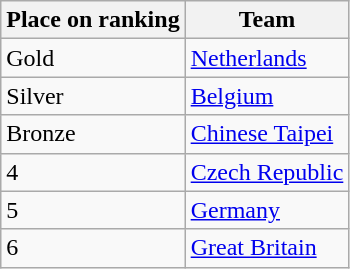<table class="wikitable">
<tr>
<th>Place on ranking</th>
<th>Team</th>
</tr>
<tr>
<td> Gold</td>
<td> <a href='#'>Netherlands</a></td>
</tr>
<tr>
<td> Silver</td>
<td> <a href='#'>Belgium</a></td>
</tr>
<tr>
<td> Bronze</td>
<td> <a href='#'>Chinese Taipei</a></td>
</tr>
<tr>
<td>4</td>
<td> <a href='#'>Czech Republic</a></td>
</tr>
<tr>
<td>5</td>
<td> <a href='#'>Germany</a></td>
</tr>
<tr>
<td>6</td>
<td> <a href='#'>Great Britain</a></td>
</tr>
</table>
